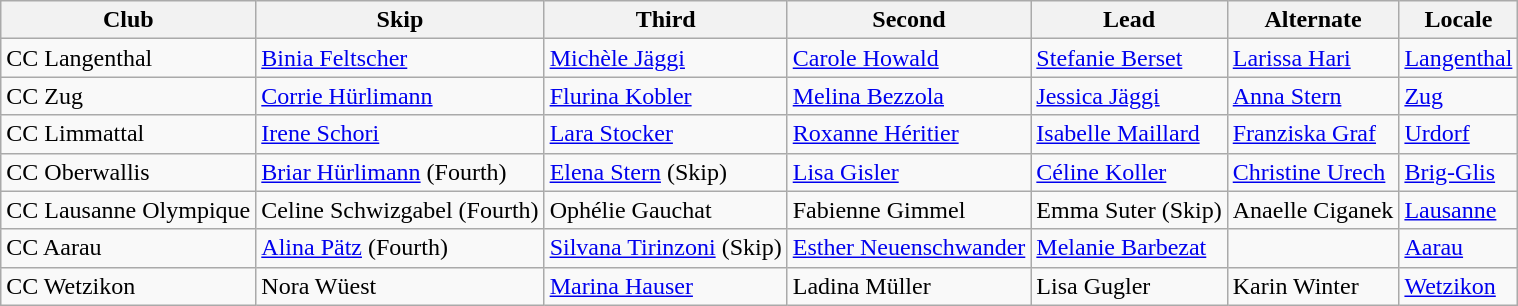<table class=wikitable>
<tr>
<th scope="col">Club</th>
<th scope="col">Skip</th>
<th scope="col">Third</th>
<th scope="col">Second</th>
<th scope="col">Lead</th>
<th scope="col">Alternate</th>
<th scope="col">Locale</th>
</tr>
<tr>
<td>CC Langenthal</td>
<td><a href='#'>Binia Feltscher</a></td>
<td><a href='#'>Michèle Jäggi</a></td>
<td><a href='#'>Carole Howald</a></td>
<td><a href='#'>Stefanie Berset</a></td>
<td><a href='#'>Larissa Hari</a></td>
<td> <a href='#'>Langenthal</a></td>
</tr>
<tr>
<td>CC Zug</td>
<td><a href='#'>Corrie Hürlimann</a></td>
<td><a href='#'>Flurina Kobler</a></td>
<td><a href='#'>Melina Bezzola</a></td>
<td><a href='#'>Jessica Jäggi</a></td>
<td><a href='#'>Anna Stern</a></td>
<td> <a href='#'>Zug</a></td>
</tr>
<tr>
<td>CC Limmattal</td>
<td><a href='#'>Irene Schori</a></td>
<td><a href='#'>Lara Stocker</a></td>
<td><a href='#'>Roxanne Héritier</a></td>
<td><a href='#'>Isabelle Maillard</a></td>
<td><a href='#'>Franziska Graf</a></td>
<td> <a href='#'>Urdorf</a></td>
</tr>
<tr>
<td>CC Oberwallis</td>
<td><a href='#'>Briar Hürlimann</a> (Fourth)</td>
<td><a href='#'>Elena Stern</a> (Skip)</td>
<td><a href='#'>Lisa Gisler</a></td>
<td><a href='#'>Céline Koller</a></td>
<td><a href='#'>Christine Urech</a></td>
<td> <a href='#'>Brig-Glis</a></td>
</tr>
<tr>
<td>CC Lausanne Olympique</td>
<td>Celine Schwizgabel (Fourth)</td>
<td>Ophélie Gauchat</td>
<td>Fabienne Gimmel</td>
<td>Emma Suter (Skip)</td>
<td>Anaelle Ciganek</td>
<td> <a href='#'>Lausanne</a></td>
</tr>
<tr>
<td>CC Aarau</td>
<td><a href='#'>Alina Pätz</a> (Fourth)</td>
<td><a href='#'>Silvana Tirinzoni</a> (Skip)</td>
<td><a href='#'>Esther Neuenschwander</a></td>
<td><a href='#'>Melanie Barbezat</a></td>
<td></td>
<td> <a href='#'>Aarau</a></td>
</tr>
<tr>
<td>CC Wetzikon</td>
<td>Nora Wüest</td>
<td><a href='#'>Marina Hauser</a></td>
<td>Ladina Müller</td>
<td>Lisa Gugler</td>
<td>Karin Winter</td>
<td> <a href='#'>Wetzikon</a></td>
</tr>
</table>
